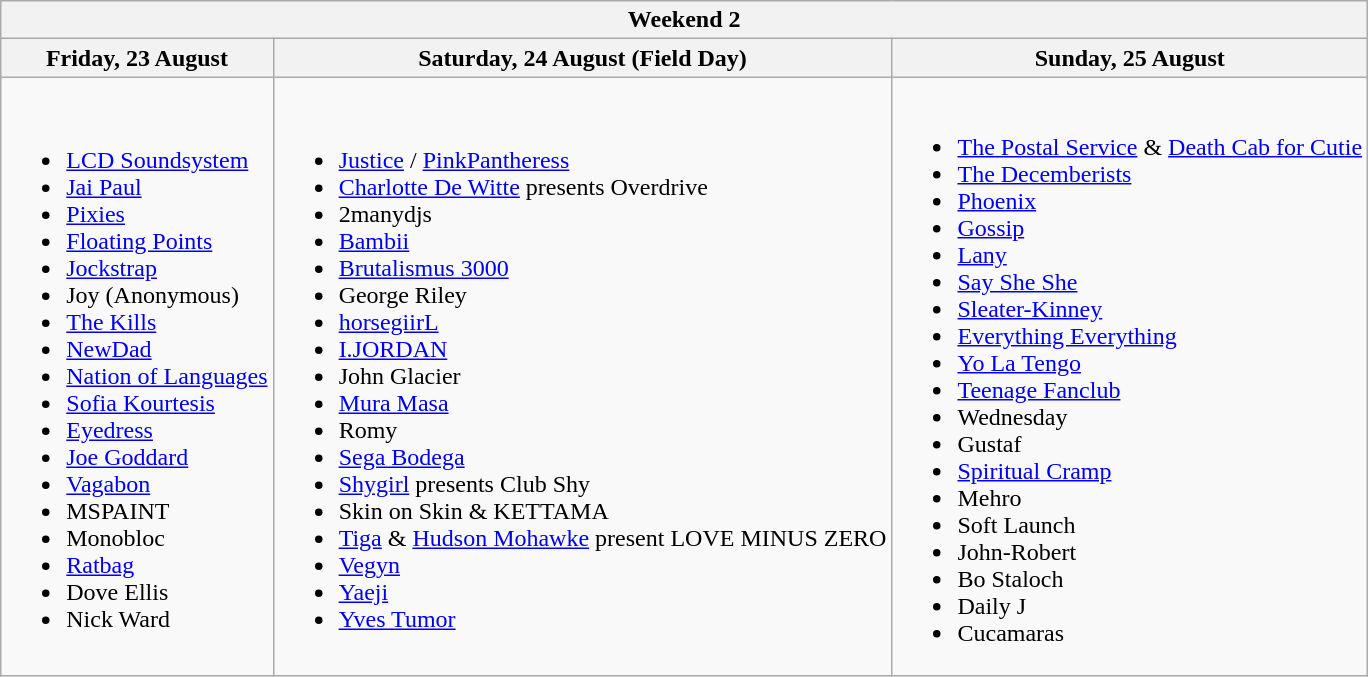<table class="wikitable plainrowheaders">
<tr>
<th colspan="3">Weekend 2</th>
</tr>
<tr>
<th>Friday, 23 August</th>
<th>Saturday, 24 August (Field Day)</th>
<th>Sunday, 25 August</th>
</tr>
<tr>
<td><br><ul><li><a href='#'>LCD Soundsystem</a></li><li><a href='#'>Jai Paul</a></li><li><a href='#'>Pixies</a></li><li><a href='#'>Floating Points</a></li><li><a href='#'>Jockstrap</a></li><li>Joy (Anonymous)</li><li><a href='#'>The Kills</a></li><li><a href='#'>NewDad</a></li><li><a href='#'>Nation of Languages</a></li><li><a href='#'>Sofia Kourtesis</a></li><li><a href='#'>Eyedress</a></li><li><a href='#'>Joe Goddard</a></li><li><a href='#'>Vagabon</a></li><li>MSPAINT</li><li>Monobloc</li><li><a href='#'>Ratbag</a></li><li>Dove Ellis</li><li>Nick Ward</li></ul></td>
<td><br><ul><li><a href='#'>Justice</a> / <a href='#'>PinkPantheress</a></li><li><a href='#'>Charlotte De Witte</a> presents Overdrive</li><li>2manydjs</li><li><a href='#'>Bambii</a></li><li><a href='#'>Brutalismus 3000</a></li><li>George Riley</li><li><a href='#'>horsegiirL</a></li><li><a href='#'>I.JORDAN</a></li><li>John Glacier</li><li><a href='#'>Mura Masa</a></li><li>Romy</li><li><a href='#'>Sega Bodega</a></li><li><a href='#'>Shygirl</a> presents Club Shy</li><li>Skin on Skin & KETTAMA</li><li><a href='#'>Tiga</a> & <a href='#'>Hudson Mohawke</a> present  LOVE MINUS ZERO</li><li><a href='#'>Vegyn</a></li><li><a href='#'>Yaeji</a></li><li><a href='#'>Yves Tumor</a></li></ul></td>
<td><br><ul><li><a href='#'>The Postal Service</a> &  <a href='#'>Death Cab for Cutie</a></li><li><a href='#'>The Decemberists</a></li><li><a href='#'>Phoenix</a></li><li><a href='#'>Gossip</a></li><li><a href='#'>Lany</a></li><li><a href='#'>Say She She</a></li><li><a href='#'>Sleater-Kinney</a></li><li><a href='#'>Everything Everything</a></li><li><a href='#'>Yo La Tengo</a></li><li><a href='#'>Teenage Fanclub</a></li><li>Wednesday</li><li>Gustaf</li><li><a href='#'>Spiritual Cramp</a></li><li>Mehro</li><li>Soft Launch</li><li>John-Robert</li><li>Bo Staloch</li><li>Daily J</li><li>Cucamaras</li></ul></td>
</tr>
</table>
